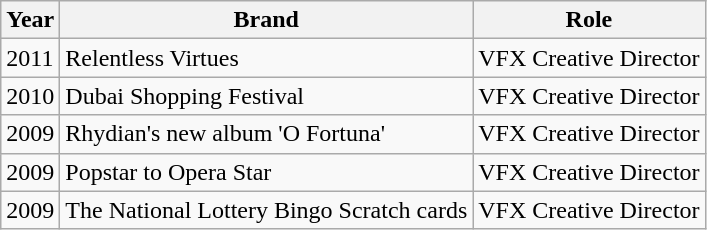<table class="wikitable sortable plainrowheaders">
<tr>
<th>Year</th>
<th>Brand</th>
<th>Role</th>
</tr>
<tr>
<td>2011</td>
<td>Relentless Virtues</td>
<td>VFX Creative Director</td>
</tr>
<tr>
<td>2010</td>
<td>Dubai Shopping Festival</td>
<td>VFX Creative Director</td>
</tr>
<tr>
<td>2009</td>
<td>Rhydian's new album 'O Fortuna'</td>
<td>VFX Creative Director</td>
</tr>
<tr>
<td>2009</td>
<td>Popstar to Opera Star</td>
<td>VFX Creative Director</td>
</tr>
<tr>
<td>2009</td>
<td>The National Lottery Bingo Scratch cards</td>
<td>VFX Creative Director</td>
</tr>
</table>
